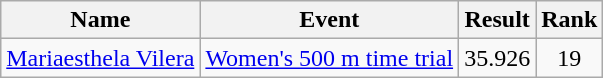<table class="wikitable sortable">
<tr>
<th>Name</th>
<th>Event</th>
<th>Result</th>
<th>Rank</th>
</tr>
<tr>
<td><a href='#'>Mariaesthela Vilera</a></td>
<td><a href='#'>Women's 500 m time trial</a></td>
<td>35.926</td>
<td align=center>19</td>
</tr>
</table>
